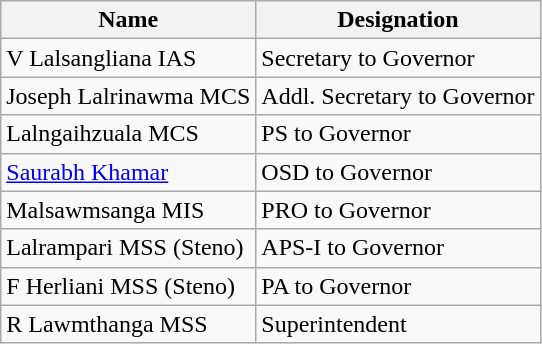<table class="wikitable sortable mw-collapsible mw-collapsed">
<tr>
<th>Name</th>
<th>Designation</th>
</tr>
<tr>
<td>V Lalsangliana IAS</td>
<td>Secretary to Governor</td>
</tr>
<tr>
<td>Joseph Lalrinawma MCS</td>
<td>Addl. Secretary to Governor</td>
</tr>
<tr>
<td>Lalngaihzuala MCS</td>
<td>PS to Governor</td>
</tr>
<tr>
<td><a href='#'>Saurabh Khamar</a></td>
<td>OSD to Governor</td>
</tr>
<tr>
<td>Malsawmsanga MIS</td>
<td>PRO to Governor</td>
</tr>
<tr>
<td>Lalrampari MSS (Steno)</td>
<td>APS-I to Governor</td>
</tr>
<tr>
<td>F Herliani MSS (Steno)</td>
<td>PA to Governor</td>
</tr>
<tr>
<td>R Lawmthanga MSS</td>
<td>Superintendent</td>
</tr>
</table>
